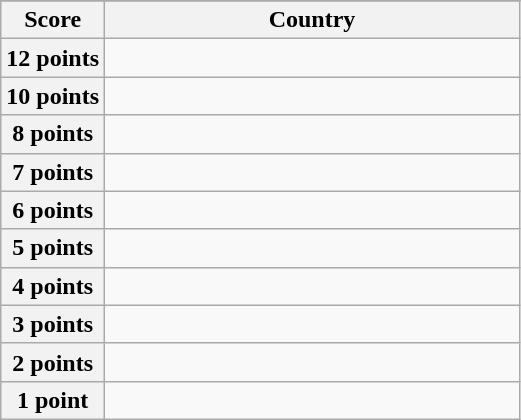<table class="wikitable">
<tr>
</tr>
<tr>
<th scope="col" width="20%">Score</th>
<th scope="col">Country</th>
</tr>
<tr>
<th scope="row">12 points</th>
<td></td>
</tr>
<tr>
<th scope="row">10 points</th>
<td></td>
</tr>
<tr>
<th scope="row">8 points</th>
<td></td>
</tr>
<tr>
<th scope="row">7 points</th>
<td></td>
</tr>
<tr>
<th scope="row">6 points</th>
<td></td>
</tr>
<tr>
<th scope="row">5 points</th>
<td></td>
</tr>
<tr>
<th scope="row">4 points</th>
<td></td>
</tr>
<tr>
<th scope="row">3 points</th>
<td></td>
</tr>
<tr>
<th scope="row">2 points</th>
<td></td>
</tr>
<tr>
<th scope="row">1 point</th>
<td></td>
</tr>
</table>
